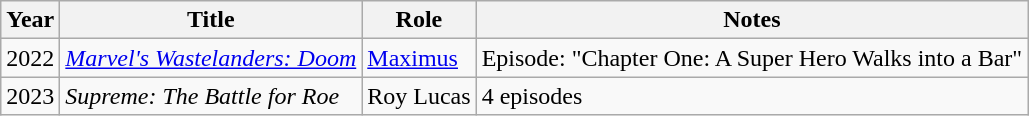<table class="wikitable">
<tr>
<th>Year</th>
<th>Title</th>
<th>Role</th>
<th>Notes</th>
</tr>
<tr>
<td>2022</td>
<td><em><a href='#'>Marvel's Wastelanders: Doom</a></em></td>
<td><a href='#'>Maximus</a></td>
<td>Episode: "Chapter One: A Super Hero Walks into a Bar"</td>
</tr>
<tr>
<td>2023</td>
<td><em>Supreme: The Battle for Roe</em></td>
<td>Roy Lucas</td>
<td>4 episodes</td>
</tr>
</table>
